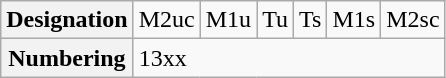<table class="wikitable">
<tr>
<th>Designation</th>
<td>M2uc</td>
<td>M1u</td>
<td>Tu</td>
<td>Ts</td>
<td>M1s</td>
<td>M2sc</td>
</tr>
<tr>
<th>Numbering</th>
<td colspan="6">13xx</td>
</tr>
</table>
